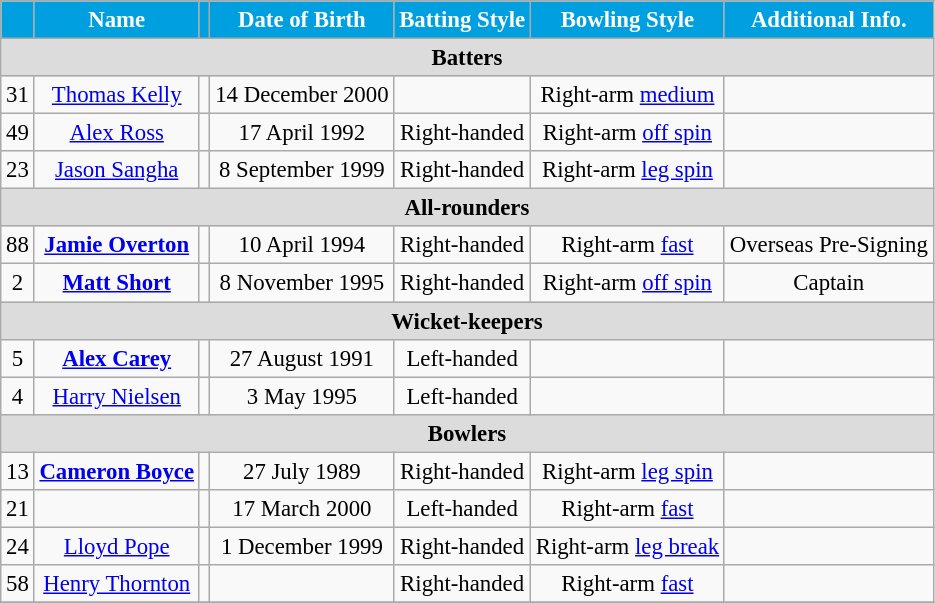<table class="wikitable" style="font-size:95%;">
<tr>
<th style="background:#009FDF; color:white;"></th>
<th style="background:#009FDF; color:white;">Name</th>
<th style="background:#009FDF; color:white;"></th>
<th style="background:#009FDF; color:white;">Date of Birth</th>
<th style="background:#009FDF; color:white;">Batting Style</th>
<th style="background:#009FDF; color:white;">Bowling Style</th>
<th style="background:#009FDF; color:white;">Additional Info.</th>
</tr>
<tr>
<th colspan="7" style="background: #DCDCDC" align=center>Batters</th>
</tr>
<tr style="text-align:center">
<td>31</td>
<td><a href='#'>Thomas Kelly</a></td>
<td></td>
<td>14 December 2000</td>
<td></td>
<td>Right-arm <a href='#'>medium</a></td>
<td></td>
</tr>
<tr style="text-align:center">
<td>49</td>
<td><a href='#'>Alex Ross</a></td>
<td></td>
<td>17 April 1992</td>
<td>Right-handed</td>
<td>Right-arm <a href='#'>off spin</a></td>
<td></td>
</tr>
<tr style="text-align:center">
<td>23</td>
<td><a href='#'>Jason Sangha</a></td>
<td></td>
<td>8 September 1999</td>
<td>Right-handed</td>
<td>Right-arm <a href='#'>leg spin</a></td>
<td></td>
</tr>
<tr>
<th colspan="7" style="background: #DCDCDC" align=center>All-rounders</th>
</tr>
<tr style="text-align:center">
<td>88</td>
<td><strong><a href='#'>Jamie Overton</a></strong></td>
<td></td>
<td>10 April 1994</td>
<td>Right-handed</td>
<td>Right-arm <a href='#'>fast</a></td>
<td>Overseas Pre-Signing</td>
</tr>
<tr style="text-align:center">
<td>2</td>
<td><strong><a href='#'>Matt Short</a></strong></td>
<td></td>
<td>8 November 1995</td>
<td>Right-handed</td>
<td>Right-arm <a href='#'>off spin</a></td>
<td>Captain</td>
</tr>
<tr>
<th colspan="7" style="background: #DCDCDC" align=center>Wicket-keepers</th>
</tr>
<tr style="text-align:center">
<td>5</td>
<td><strong><a href='#'>Alex Carey</a></strong></td>
<td></td>
<td>27 August 1991</td>
<td>Left-handed</td>
<td></td>
<td></td>
</tr>
<tr style="text-align:center">
<td>4</td>
<td><a href='#'>Harry Nielsen</a></td>
<td></td>
<td>3 May 1995</td>
<td>Left-handed</td>
<td></td>
<td></td>
</tr>
<tr>
<th colspan="7" style="background: #DCDCDC" align=center>Bowlers</th>
</tr>
<tr style="text-align:center">
<td>13</td>
<td><strong><a href='#'>Cameron Boyce</a></strong></td>
<td></td>
<td>27 July 1989</td>
<td>Right-handed</td>
<td>Right-arm <a href='#'>leg spin</a></td>
<td></td>
</tr>
<tr style="text-align:center">
<td>21</td>
<td></td>
<td></td>
<td>17 March 2000</td>
<td>Left-handed</td>
<td>Right-arm <a href='#'>fast</a></td>
<td></td>
</tr>
<tr style="text-align:center">
<td>24</td>
<td><a href='#'>Lloyd Pope</a></td>
<td></td>
<td>1 December 1999</td>
<td>Right-handed</td>
<td>Right-arm <a href='#'>leg break</a></td>
<td></td>
</tr>
<tr style="text-align:center">
<td>58</td>
<td><a href='#'>Henry Thornton</a></td>
<td></td>
<td></td>
<td>Right-handed</td>
<td>Right-arm <a href='#'>fast</a></td>
<td></td>
</tr>
<tr>
</tr>
</table>
